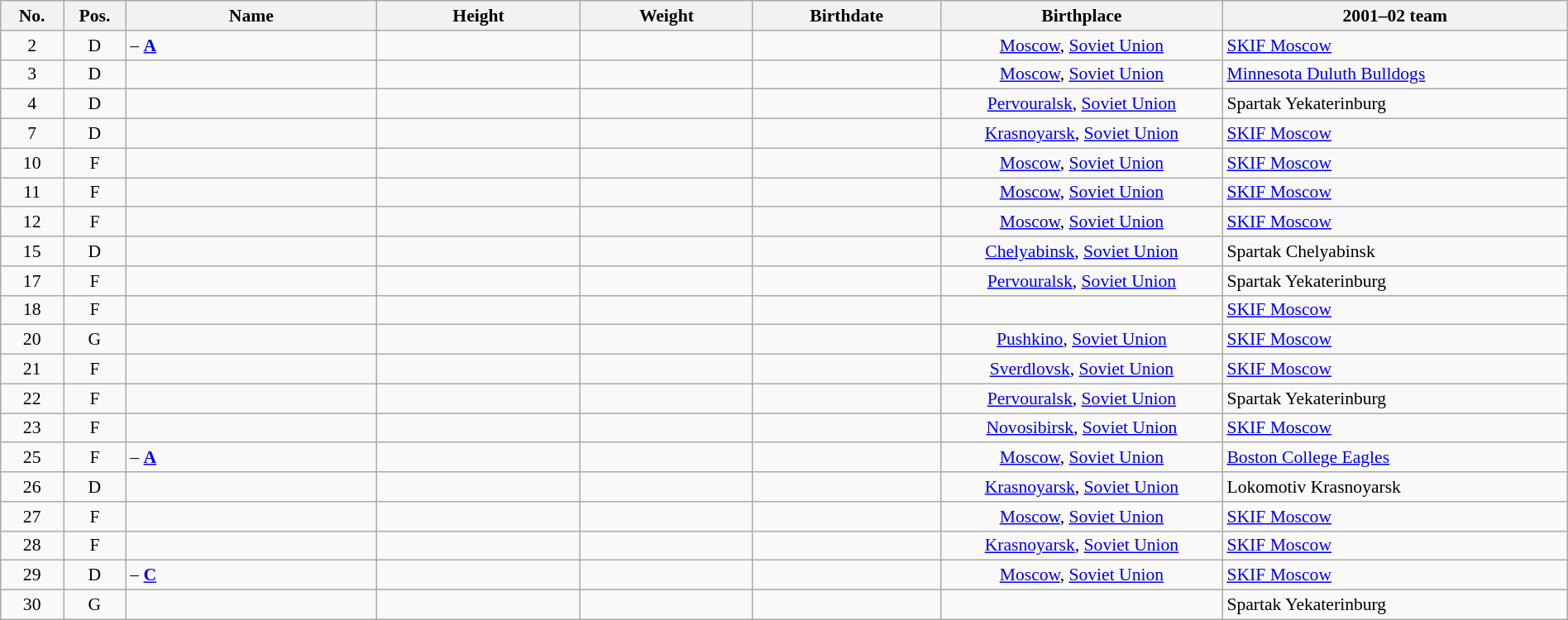<table width="100%" class="wikitable sortable" style="font-size: 90%; text-align: center;">
<tr>
<th style="width:  4%;">No.</th>
<th style="width:  4%;">Pos.</th>
<th style="width: 16%;">Name</th>
<th style="width: 13%;">Height</th>
<th style="width: 11%;">Weight</th>
<th style="width: 12%;">Birthdate</th>
<th style="width: 18%;">Birthplace</th>
<th style="width: 22%;">2001–02 team</th>
</tr>
<tr>
<td>2</td>
<td>D</td>
<td align=left> – <strong><a href='#'>A</a></strong></td>
<td></td>
<td></td>
<td align=right></td>
<td><a href='#'>Moscow</a>, <a href='#'>Soviet Union</a></td>
<td align=left> <a href='#'>SKIF Moscow</a></td>
</tr>
<tr>
<td>3</td>
<td>D</td>
<td align=left></td>
<td></td>
<td></td>
<td align=right></td>
<td><a href='#'>Moscow</a>, <a href='#'>Soviet Union</a></td>
<td align=left> <a href='#'>Minnesota Duluth Bulldogs</a></td>
</tr>
<tr>
<td>4</td>
<td>D</td>
<td align=left></td>
<td></td>
<td></td>
<td align=right></td>
<td><a href='#'>Pervouralsk</a>, <a href='#'>Soviet Union</a></td>
<td align=left> Spartak Yekaterinburg</td>
</tr>
<tr>
<td>7</td>
<td>D</td>
<td align=left></td>
<td></td>
<td></td>
<td align=right></td>
<td><a href='#'>Krasnoyarsk</a>, <a href='#'>Soviet Union</a></td>
<td align=left> <a href='#'>SKIF Moscow</a></td>
</tr>
<tr>
<td>10</td>
<td>F</td>
<td align=left></td>
<td></td>
<td></td>
<td align=right></td>
<td><a href='#'>Moscow</a>, <a href='#'>Soviet Union</a></td>
<td align=left> <a href='#'>SKIF Moscow</a></td>
</tr>
<tr>
<td>11</td>
<td>F</td>
<td align=left></td>
<td></td>
<td></td>
<td align=right></td>
<td><a href='#'>Moscow</a>, <a href='#'>Soviet Union</a></td>
<td align=left> <a href='#'>SKIF Moscow</a></td>
</tr>
<tr>
<td>12</td>
<td>F</td>
<td align=left></td>
<td></td>
<td></td>
<td align=right></td>
<td><a href='#'>Moscow</a>, <a href='#'>Soviet Union</a></td>
<td align=left> <a href='#'>SKIF Moscow</a></td>
</tr>
<tr>
<td>15</td>
<td>D</td>
<td align=left></td>
<td></td>
<td></td>
<td align=right></td>
<td><a href='#'>Chelyabinsk</a>, <a href='#'>Soviet Union</a></td>
<td align=left> Spartak Chelyabinsk</td>
</tr>
<tr>
<td>17</td>
<td>F</td>
<td align=left></td>
<td></td>
<td></td>
<td align=right></td>
<td><a href='#'>Pervouralsk</a>, <a href='#'>Soviet Union</a></td>
<td align=left> Spartak Yekaterinburg</td>
</tr>
<tr>
<td>18</td>
<td>F</td>
<td align=left></td>
<td></td>
<td></td>
<td align=right></td>
<td></td>
<td align=left> <a href='#'>SKIF Moscow</a></td>
</tr>
<tr>
<td>20</td>
<td>G</td>
<td align=left></td>
<td></td>
<td></td>
<td align=right></td>
<td><a href='#'>Pushkino</a>, <a href='#'>Soviet Union</a></td>
<td align=left> <a href='#'>SKIF Moscow</a></td>
</tr>
<tr>
<td>21</td>
<td>F</td>
<td align=left></td>
<td></td>
<td></td>
<td align=right></td>
<td><a href='#'>Sverdlovsk</a>, <a href='#'>Soviet Union</a></td>
<td align=left> <a href='#'>SKIF Moscow</a></td>
</tr>
<tr>
<td>22</td>
<td>F</td>
<td align=left></td>
<td></td>
<td></td>
<td align=right></td>
<td><a href='#'>Pervouralsk</a>, <a href='#'>Soviet Union</a></td>
<td align=left> Spartak Yekaterinburg</td>
</tr>
<tr>
<td>23</td>
<td>F</td>
<td align=left></td>
<td></td>
<td></td>
<td align=right></td>
<td><a href='#'>Novosibirsk</a>, <a href='#'>Soviet Union</a></td>
<td align=left> <a href='#'>SKIF Moscow</a></td>
</tr>
<tr>
<td>25</td>
<td>F</td>
<td align=left> – <strong><a href='#'>A</a></strong></td>
<td></td>
<td></td>
<td align=right></td>
<td><a href='#'>Moscow</a>, <a href='#'>Soviet Union</a></td>
<td align=left> <a href='#'>Boston College Eagles</a></td>
</tr>
<tr>
<td>26</td>
<td>D</td>
<td align=left></td>
<td></td>
<td></td>
<td align=right></td>
<td><a href='#'>Krasnoyarsk</a>, <a href='#'>Soviet Union</a></td>
<td align=left> Lokomotiv Krasnoyarsk</td>
</tr>
<tr>
<td>27</td>
<td>F</td>
<td align=left></td>
<td></td>
<td></td>
<td align=right></td>
<td><a href='#'>Moscow</a>, <a href='#'>Soviet Union</a></td>
<td align=left> <a href='#'>SKIF Moscow</a></td>
</tr>
<tr>
<td>28</td>
<td>F</td>
<td align=left></td>
<td></td>
<td></td>
<td align=right></td>
<td><a href='#'>Krasnoyarsk</a>, <a href='#'>Soviet Union</a></td>
<td align=left> <a href='#'>SKIF Moscow</a></td>
</tr>
<tr>
<td>29</td>
<td>D</td>
<td align=left> – <strong><a href='#'>C</a></strong></td>
<td></td>
<td></td>
<td align=right></td>
<td><a href='#'>Moscow</a>, <a href='#'>Soviet Union</a></td>
<td align=left> <a href='#'>SKIF Moscow</a></td>
</tr>
<tr>
<td>30</td>
<td>G</td>
<td align=left></td>
<td></td>
<td></td>
<td align=right></td>
<td></td>
<td align=left> Spartak Yekaterinburg</td>
</tr>
</table>
